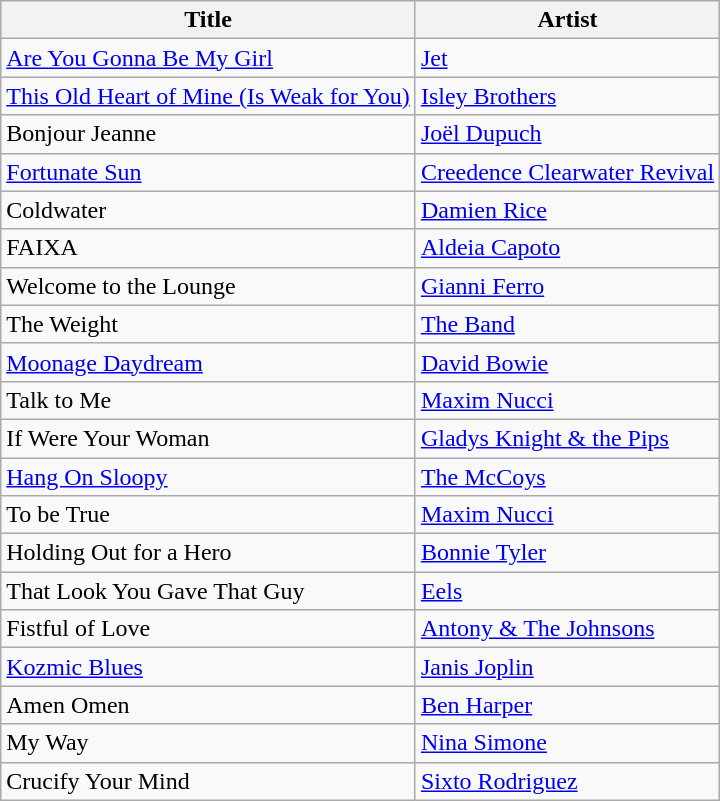<table class="wikitable">
<tr>
<th>Title</th>
<th>Artist</th>
</tr>
<tr>
<td><a href='#'>Are You Gonna Be My Girl</a></td>
<td><a href='#'>Jet</a></td>
</tr>
<tr>
<td><a href='#'>This Old Heart of Mine (Is Weak for You)</a></td>
<td><a href='#'>Isley Brothers</a></td>
</tr>
<tr>
<td>Bonjour Jeanne</td>
<td><a href='#'>Joël Dupuch</a></td>
</tr>
<tr>
<td><a href='#'>Fortunate Sun</a></td>
<td><a href='#'>Creedence Clearwater Revival</a></td>
</tr>
<tr>
<td>Coldwater</td>
<td><a href='#'>Damien Rice</a></td>
</tr>
<tr>
<td>FAIXA</td>
<td><a href='#'>Aldeia Capoto</a></td>
</tr>
<tr>
<td>Welcome to the Lounge</td>
<td><a href='#'>Gianni Ferro</a></td>
</tr>
<tr>
<td>The Weight</td>
<td><a href='#'>The Band</a></td>
</tr>
<tr>
<td><a href='#'>Moonage Daydream</a></td>
<td><a href='#'>David Bowie</a></td>
</tr>
<tr>
<td>Talk to Me</td>
<td><a href='#'>Maxim Nucci</a></td>
</tr>
<tr>
<td>If Were Your Woman</td>
<td><a href='#'>Gladys Knight & the Pips</a></td>
</tr>
<tr>
<td><a href='#'>Hang On Sloopy</a></td>
<td><a href='#'>The McCoys</a></td>
</tr>
<tr>
<td>To be True</td>
<td><a href='#'>Maxim Nucci</a></td>
</tr>
<tr>
<td>Holding Out for a Hero</td>
<td><a href='#'>Bonnie Tyler</a></td>
</tr>
<tr>
<td>That Look You Gave That Guy</td>
<td><a href='#'>Eels</a></td>
</tr>
<tr>
<td>Fistful of Love</td>
<td><a href='#'>Antony & The Johnsons</a></td>
</tr>
<tr>
<td><a href='#'>Kozmic Blues</a></td>
<td><a href='#'>Janis Joplin</a></td>
</tr>
<tr>
<td>Amen Omen</td>
<td><a href='#'>Ben Harper</a></td>
</tr>
<tr>
<td>My Way</td>
<td><a href='#'>Nina Simone</a></td>
</tr>
<tr>
<td>Crucify Your Mind</td>
<td><a href='#'>Sixto Rodriguez</a></td>
</tr>
</table>
